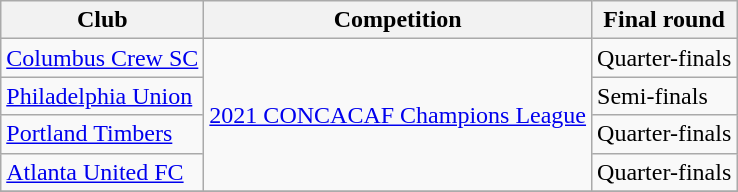<table class="wikitable">
<tr>
<th>Club</th>
<th>Competition</th>
<th>Final round</th>
</tr>
<tr>
<td><a href='#'>Columbus Crew SC</a></td>
<td rowspan=4><a href='#'>2021 CONCACAF Champions League</a></td>
<td>Quarter-finals</td>
</tr>
<tr>
<td><a href='#'>Philadelphia Union</a></td>
<td>Semi-finals</td>
</tr>
<tr>
<td><a href='#'>Portland Timbers</a></td>
<td>Quarter-finals</td>
</tr>
<tr>
<td><a href='#'>Atlanta United FC</a></td>
<td>Quarter-finals</td>
</tr>
<tr>
</tr>
</table>
